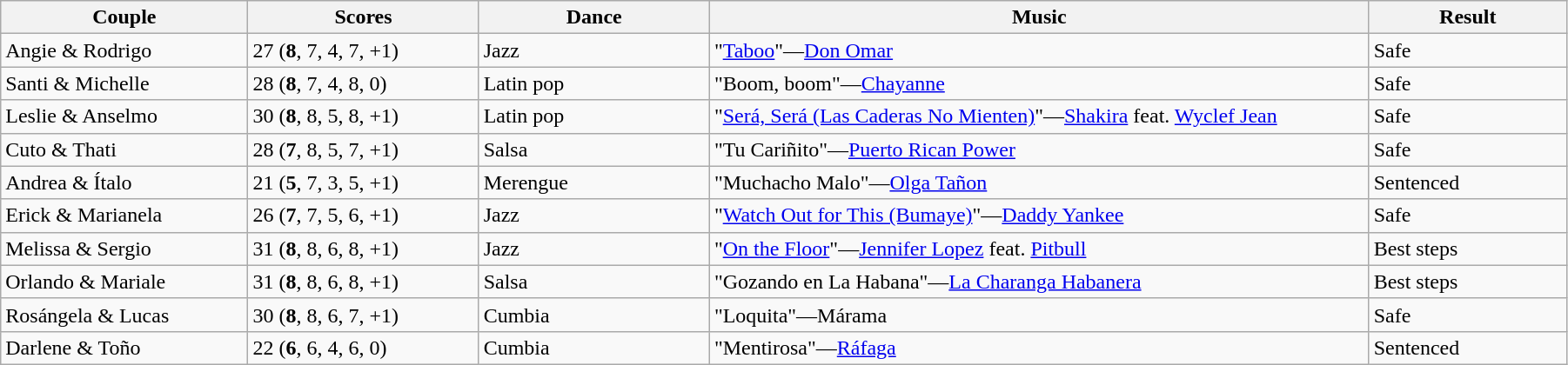<table class="wikitable sortable" style="width:95%; white-space:nowrap">
<tr>
<th style="width:15%;">Couple</th>
<th style="width:14%;">Scores</th>
<th style="width:14%;">Dance</th>
<th style="width:40%;">Music</th>
<th style="width:12%;">Result</th>
</tr>
<tr>
<td>Angie & Rodrigo</td>
<td>27 (<strong>8</strong>, 7, 4, 7, +1)</td>
<td>Jazz</td>
<td>"<a href='#'>Taboo</a>"—<a href='#'>Don Omar</a></td>
<td>Safe</td>
</tr>
<tr>
<td>Santi & Michelle</td>
<td>28 (<strong>8</strong>, 7, 4, 8, 0)</td>
<td>Latin pop</td>
<td>"Boom, boom"—<a href='#'>Chayanne</a></td>
<td>Safe</td>
</tr>
<tr>
<td>Leslie & Anselmo</td>
<td>30 (<strong>8</strong>, 8, 5, 8, +1)</td>
<td>Latin pop</td>
<td>"<a href='#'>Será, Será (Las Caderas No Mienten)</a>"—<a href='#'>Shakira</a> feat. <a href='#'>Wyclef Jean</a></td>
<td>Safe</td>
</tr>
<tr>
<td>Cuto & Thati</td>
<td>28 (<strong>7</strong>, 8, 5, 7, +1)</td>
<td>Salsa</td>
<td>"Tu Cariñito"—<a href='#'>Puerto Rican Power</a></td>
<td>Safe</td>
</tr>
<tr>
<td>Andrea & Ítalo</td>
<td>21 (<strong>5</strong>, 7, 3, 5, +1)</td>
<td>Merengue</td>
<td>"Muchacho Malo"—<a href='#'>Olga Tañon</a></td>
<td>Sentenced</td>
</tr>
<tr>
<td>Erick & Marianela</td>
<td>26 (<strong>7</strong>, 7, 5, 6, +1)</td>
<td>Jazz</td>
<td>"<a href='#'>Watch Out for This (Bumaye)</a>"—<a href='#'>Daddy Yankee</a></td>
<td>Safe</td>
</tr>
<tr>
<td>Melissa & Sergio</td>
<td>31 (<strong>8</strong>, 8, 6, 8, +1)</td>
<td>Jazz</td>
<td>"<a href='#'>On the Floor</a>"—<a href='#'>Jennifer Lopez</a> feat. <a href='#'>Pitbull</a></td>
<td>Best steps</td>
</tr>
<tr>
<td>Orlando & Mariale</td>
<td>31 (<strong>8</strong>, 8, 6, 8, +1)</td>
<td>Salsa</td>
<td>"Gozando en La Habana"—<a href='#'>La Charanga Habanera</a></td>
<td>Best steps</td>
</tr>
<tr>
<td>Rosángela & Lucas</td>
<td>30 (<strong>8</strong>, 8, 6, 7, +1)</td>
<td>Cumbia</td>
<td>"Loquita"—Márama</td>
<td>Safe</td>
</tr>
<tr>
<td>Darlene & Toño</td>
<td>22 (<strong>6</strong>, 6, 4, 6, 0)</td>
<td>Cumbia</td>
<td>"Mentirosa"—<a href='#'>Ráfaga</a></td>
<td>Sentenced</td>
</tr>
</table>
